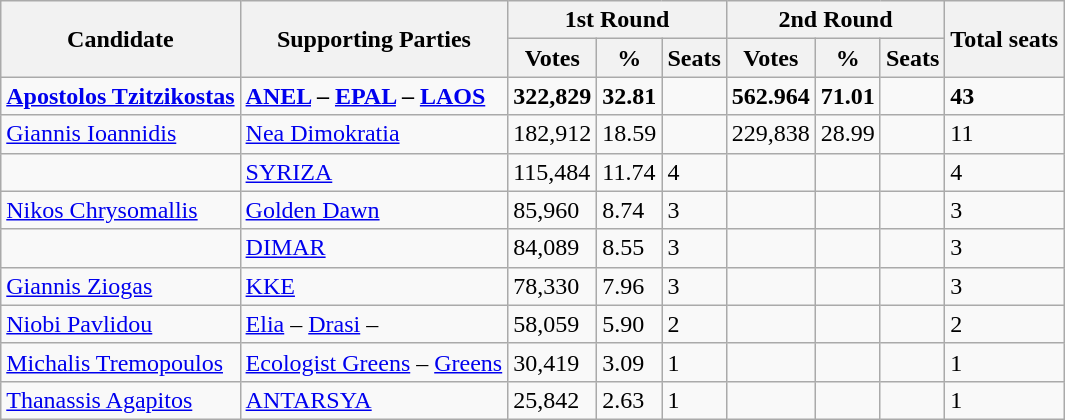<table class=wikitable>
<tr>
<th rowspan=2>Candidate</th>
<th rowspan=2>Supporting Parties</th>
<th colspan=3>1st Round</th>
<th colspan=3>2nd Round</th>
<th rowspan=2>Total seats</th>
</tr>
<tr>
<th>Votes</th>
<th>%</th>
<th>Seats</th>
<th>Votes</th>
<th>%</th>
<th>Seats</th>
</tr>
<tr style="font-weight: bold">
<td><a href='#'>Apostolos Tzitzikostas</a></td>
<td><a href='#'>ANEL</a> – <a href='#'>EPAL</a> – <a href='#'>LAOS</a></td>
<td>322,829</td>
<td>32.81</td>
<td></td>
<td>562.964</td>
<td>71.01</td>
<td></td>
<td>43</td>
</tr>
<tr>
<td><a href='#'>Giannis Ioannidis</a></td>
<td><a href='#'>Nea Dimokratia</a></td>
<td>182,912</td>
<td>18.59</td>
<td></td>
<td>229,838</td>
<td>28.99</td>
<td></td>
<td>11</td>
</tr>
<tr>
<td></td>
<td><a href='#'>SYRIZA</a></td>
<td>115,484</td>
<td>11.74</td>
<td>4</td>
<td></td>
<td></td>
<td></td>
<td>4</td>
</tr>
<tr>
<td><a href='#'>Nikos Chrysomallis</a></td>
<td><a href='#'>Golden Dawn</a></td>
<td>85,960</td>
<td>8.74</td>
<td>3</td>
<td></td>
<td></td>
<td></td>
<td>3</td>
</tr>
<tr>
<td></td>
<td><a href='#'>DIMAR</a></td>
<td>84,089</td>
<td>8.55</td>
<td>3</td>
<td></td>
<td></td>
<td></td>
<td>3</td>
</tr>
<tr>
<td><a href='#'>Giannis Ziogas</a></td>
<td><a href='#'>KKE</a></td>
<td>78,330</td>
<td>7.96</td>
<td>3</td>
<td></td>
<td></td>
<td></td>
<td>3</td>
</tr>
<tr>
<td><a href='#'>Niobi Pavlidou</a></td>
<td><a href='#'>Elia</a> – <a href='#'>Drasi</a> – </td>
<td>58,059</td>
<td>5.90</td>
<td>2</td>
<td></td>
<td></td>
<td></td>
<td>2</td>
</tr>
<tr>
<td><a href='#'>Michalis Tremopoulos</a></td>
<td><a href='#'>Ecologist Greens</a> – <a href='#'>Greens</a></td>
<td>30,419</td>
<td>3.09</td>
<td>1</td>
<td></td>
<td></td>
<td></td>
<td>1</td>
</tr>
<tr>
<td><a href='#'>Thanassis Agapitos</a></td>
<td><a href='#'>ANTARSYA</a></td>
<td>25,842</td>
<td>2.63</td>
<td>1</td>
<td></td>
<td></td>
<td></td>
<td>1</td>
</tr>
</table>
